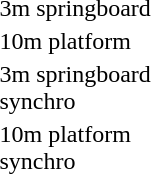<table>
<tr>
<td>3m springboard</td>
<td></td>
<td></td>
<td></td>
</tr>
<tr>
<td>10m platform</td>
<td></td>
<td></td>
<td></td>
</tr>
<tr>
<td>3m springboard<br>synchro</td>
<td></td>
<td></td>
<td></td>
</tr>
<tr>
<td>10m platform<br>synchro</td>
<td></td>
<td></td>
<td></td>
</tr>
</table>
